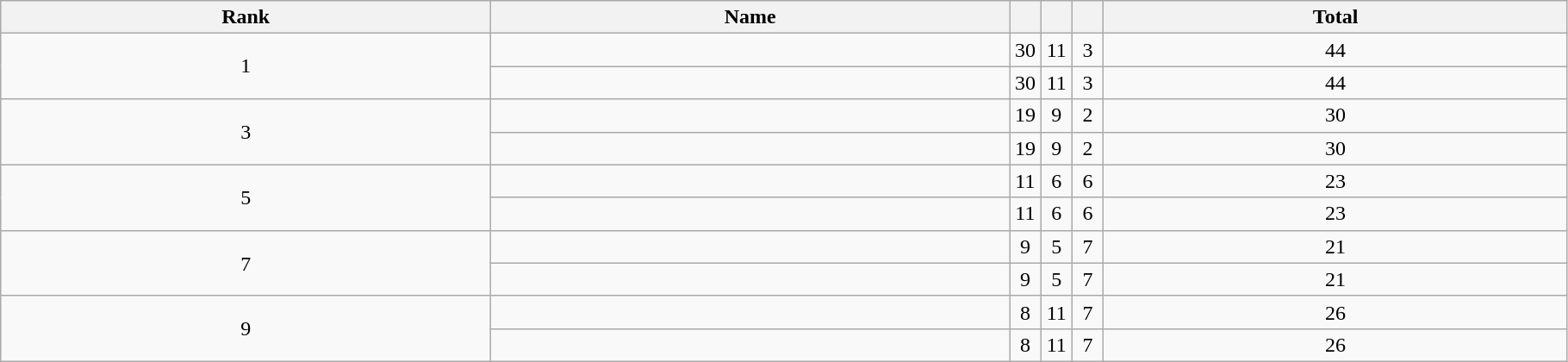<table class="wikitable" width=96% style="text-align:center">
<tr>
<th>Rank</th>
<th>Name</th>
<th style="width:2%;" bgcolor=gold></th>
<th style="width:2%;" bgcolor=silver></th>
<th style="width:2%;" bgcolor=cc9966></th>
<th>Total</th>
</tr>
<tr>
<td rowspan=2>1</td>
<td align=left></td>
<td>30</td>
<td>11</td>
<td>3</td>
<td>44</td>
</tr>
<tr>
<td align=left></td>
<td>30</td>
<td>11</td>
<td>3</td>
<td>44</td>
</tr>
<tr>
<td rowspan=2>3</td>
<td align=left></td>
<td>19</td>
<td>9</td>
<td>2</td>
<td>30</td>
</tr>
<tr>
<td align=left></td>
<td>19</td>
<td>9</td>
<td>2</td>
<td>30</td>
</tr>
<tr>
<td rowspan=2>5</td>
<td align=left></td>
<td>11</td>
<td>6</td>
<td>6</td>
<td>23</td>
</tr>
<tr>
<td align=left></td>
<td>11</td>
<td>6</td>
<td>6</td>
<td>23</td>
</tr>
<tr>
<td rowspan=2>7</td>
<td align=left></td>
<td>9</td>
<td>5</td>
<td>7</td>
<td>21</td>
</tr>
<tr>
<td align=left></td>
<td>9</td>
<td>5</td>
<td>7</td>
<td>21</td>
</tr>
<tr>
<td rowspan=2>9</td>
<td align=left></td>
<td>8</td>
<td>11</td>
<td>7</td>
<td>26</td>
</tr>
<tr>
<td align=left></td>
<td>8</td>
<td>11</td>
<td>7</td>
<td>26</td>
</tr>
</table>
